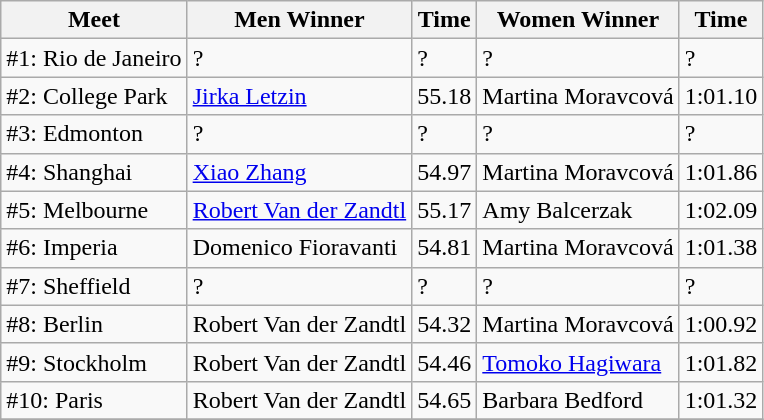<table class=wikitable>
<tr>
<th>Meet</th>
<th>Men Winner</th>
<th>Time</th>
<th>Women Winner</th>
<th>Time</th>
</tr>
<tr>
<td>#1: Rio de Janeiro</td>
<td ?>?</td>
<td ?>?</td>
<td ?>?</td>
<td ?>?</td>
</tr>
<tr>
<td>#2: College Park</td>
<td> <a href='#'>Jirka Letzin</a></td>
<td align=center>55.18</td>
<td> Martina Moravcová</td>
<td align=center>1:01.10</td>
</tr>
<tr>
<td>#3: Edmonton</td>
<td ?>?</td>
<td ?>?</td>
<td ?>?</td>
<td ?>?</td>
</tr>
<tr>
<td>#4: Shanghai</td>
<td> <a href='#'>Xiao Zhang</a></td>
<td align=center>54.97</td>
<td> Martina Moravcová</td>
<td align=center>1:01.86</td>
</tr>
<tr>
<td>#5: Melbourne</td>
<td> <a href='#'>Robert Van der Zandtl</a></td>
<td align=center>55.17</td>
<td> Amy Balcerzak</td>
<td align=center>1:02.09</td>
</tr>
<tr>
<td>#6: Imperia</td>
<td> Domenico Fioravanti</td>
<td align=center>54.81</td>
<td> Martina Moravcová</td>
<td align=center>1:01.38</td>
</tr>
<tr>
<td>#7: Sheffield</td>
<td ?>?</td>
<td ?>?</td>
<td ?>?</td>
<td ?>?</td>
</tr>
<tr>
<td>#8: Berlin</td>
<td> Robert Van der Zandtl</td>
<td align=center>54.32</td>
<td> Martina Moravcová</td>
<td align=center>1:00.92</td>
</tr>
<tr>
<td>#9: Stockholm</td>
<td> Robert Van der Zandtl</td>
<td align=center>54.46</td>
<td> <a href='#'>Tomoko Hagiwara</a></td>
<td align=center>1:01.82</td>
</tr>
<tr>
<td>#10: Paris</td>
<td> Robert Van der Zandtl</td>
<td align=center>54.65</td>
<td> Barbara Bedford</td>
<td align=center>1:01.32</td>
</tr>
<tr>
</tr>
</table>
